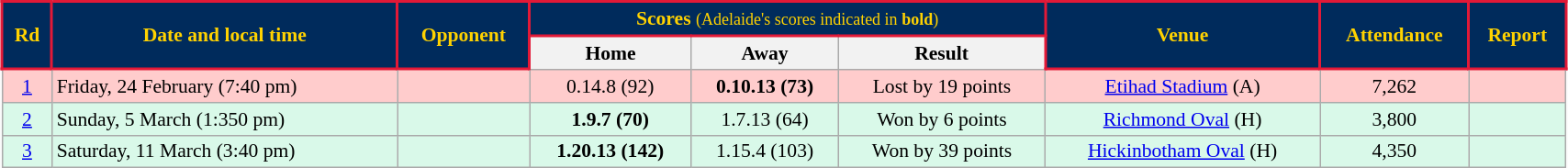<table class="wikitable" style="font-size:90%; text-align:center; width: 90%; margin-left: auto; margin-right: auto;">
<tr style="background:#002B5C; color: #FFD200;">
<td rowspan=2 style="border: solid #E21937 2px;"><span><strong>Rd</strong> </span></td>
<td rowspan=2 style="border: solid #E21937 2px;"><span><strong>Date and local time</strong></span></td>
<td rowspan=2 style="border: solid #E21937 2px;"><span><strong>Opponent</strong></span></td>
<td colspan=3 style="border: solid #E21937 2px;"><span><strong>Scores</strong> <small>(Adelaide's scores indicated in <strong>bold</strong>)</small></span></td>
<td rowspan=2 style="border: solid #E21937 2px;"><span><strong>Venue</strong></span></td>
<td rowspan=2 style="border: solid #E21937 2px;"><span><strong>Attendance</strong></span></td>
<td rowspan=2 style="border: solid #E21937 2px;"><span><strong>Report</strong></span></td>
</tr>
<tr>
<th><span>Home</span></th>
<th><span>Away</span></th>
<th><span>Result</span></th>
</tr>
<tr style="background:#fcc;">
<td><a href='#'>1</a></td>
<td align=left>Friday, 24 February (7:40 pm)</td>
<td align=left></td>
<td>0.14.8 (92)</td>
<td><strong>0.10.13 (73)</strong></td>
<td>Lost by 19 points</td>
<td><a href='#'>Etihad Stadium</a> (A)</td>
<td>7,262</td>
<td></td>
</tr>
<tr style="background:#d9f9e9">
<td><a href='#'>2</a></td>
<td align=left>Sunday, 5 March (1:350 pm)</td>
<td align=left></td>
<td><strong>1.9.7 (70)</strong></td>
<td>1.7.13 (64)</td>
<td>Won by 6 points</td>
<td><a href='#'>Richmond Oval</a> (H)</td>
<td>3,800</td>
<td></td>
</tr>
<tr style="background:#d9f9e9">
<td><a href='#'>3</a></td>
<td align=left>Saturday, 11 March (3:40 pm)</td>
<td align=left></td>
<td><strong>1.20.13 (142)</strong></td>
<td>1.15.4 (103)</td>
<td>Won by 39 points</td>
<td><a href='#'>Hickinbotham Oval</a> (H)</td>
<td>4,350</td>
<td></td>
</tr>
</table>
